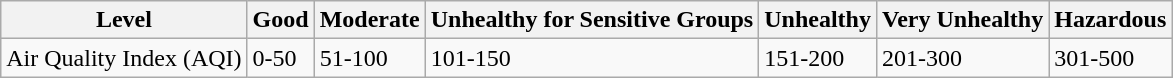<table class="wikitable">
<tr>
<th>Level</th>
<th>Good</th>
<th>Moderate</th>
<th>Unhealthy for Sensitive Groups</th>
<th>Unhealthy</th>
<th>Very Unhealthy</th>
<th>Hazardous</th>
</tr>
<tr>
<td>Air Quality Index  (AQI)</td>
<td>0-50</td>
<td>51-100</td>
<td>101-150</td>
<td>151-200</td>
<td>201-300</td>
<td>301-500</td>
</tr>
</table>
